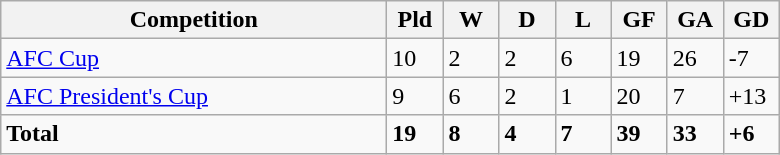<table class="wikitable">
<tr>
<th width="250">Competition</th>
<th width="30">Pld</th>
<th width="30">W</th>
<th width="30">D</th>
<th width="30">L</th>
<th width="30">GF</th>
<th width="30">GA</th>
<th width="30">GD</th>
</tr>
<tr>
<td><a href='#'>AFC Cup</a></td>
<td>10</td>
<td>2</td>
<td>2</td>
<td>6</td>
<td>19</td>
<td>26</td>
<td>-7</td>
</tr>
<tr>
<td><a href='#'>AFC President's Cup</a></td>
<td>9</td>
<td>6</td>
<td>2</td>
<td>1</td>
<td>20</td>
<td>7</td>
<td>+13</td>
</tr>
<tr>
<td><strong>Total</strong></td>
<td><strong>19</strong></td>
<td><strong>8</strong></td>
<td><strong>4</strong></td>
<td><strong>7</strong></td>
<td><strong>39</strong></td>
<td><strong>33</strong></td>
<td><strong>+6</strong></td>
</tr>
</table>
